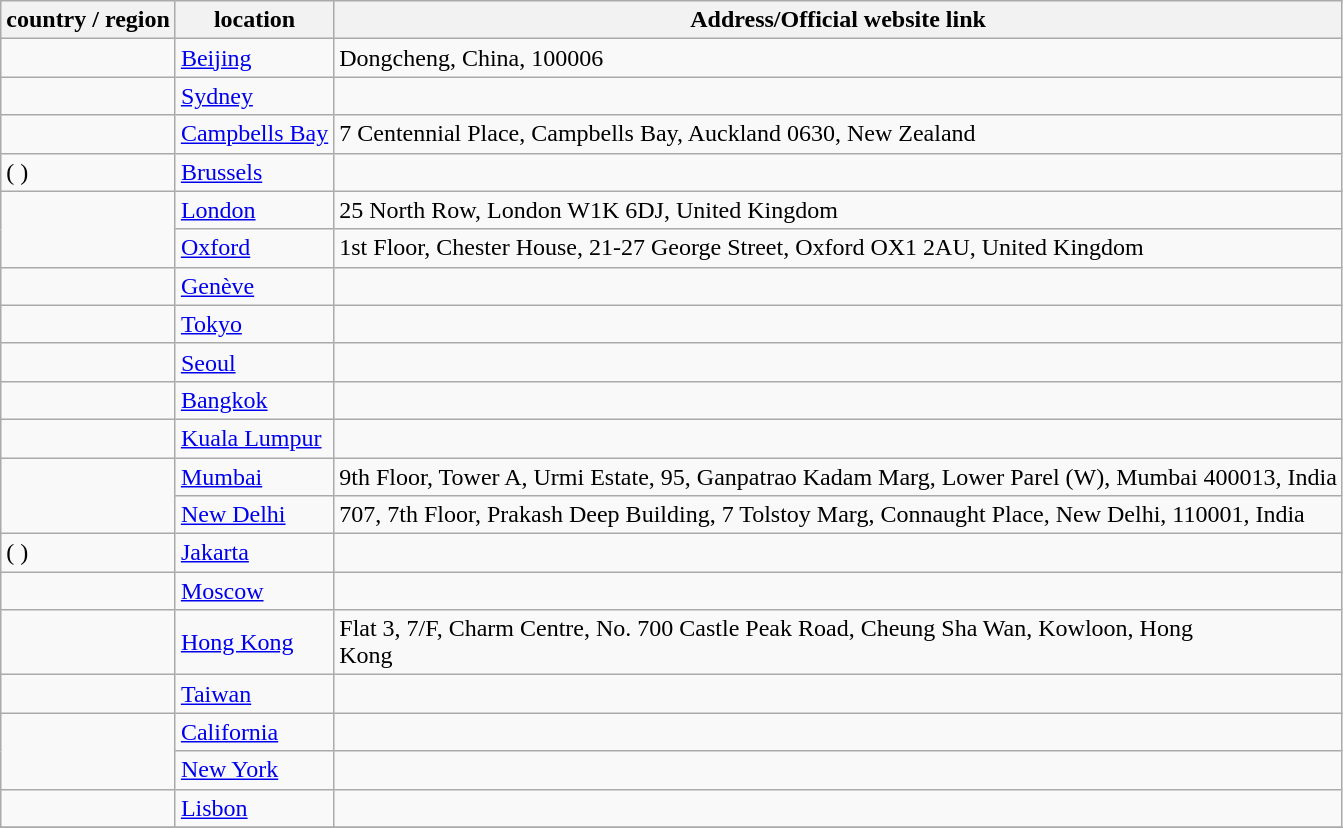<table class="wikitable">
<tr>
<th>country / region</th>
<th>location</th>
<th>Address/Official website link</th>
</tr>
<tr>
<td></td>
<td><a href='#'>Beijing</a></td>
<td>Dongcheng, China, 100006<br></td>
</tr>
<tr>
<td></td>
<td><a href='#'>Sydney</a></td>
<td></td>
</tr>
<tr>
<td></td>
<td><a href='#'>Campbells Bay</a></td>
<td>7 Centennial Place, Campbells Bay, Auckland 0630, New Zealand</td>
</tr>
<tr>
<td> ( )</td>
<td><a href='#'>Brussels</a></td>
<td></td>
</tr>
<tr>
<td rowspan=2></td>
<td><a href='#'>London</a></td>
<td>25 North Row, London W1K 6DJ, United Kingdom</td>
</tr>
<tr>
<td><a href='#'>Oxford</a></td>
<td>1st Floor, Chester House, 21-27 George Street, Oxford OX1 2AU, United Kingdom</td>
</tr>
<tr>
<td></td>
<td><a href='#'>Genève</a></td>
<td></td>
</tr>
<tr>
<td></td>
<td><a href='#'>Tokyo</a></td>
<td></td>
</tr>
<tr>
<td></td>
<td><a href='#'>Seoul</a></td>
<td></td>
</tr>
<tr>
<td></td>
<td><a href='#'>Bangkok</a></td>
<td></td>
</tr>
<tr>
<td></td>
<td><a href='#'>Kuala Lumpur</a></td>
<td></td>
</tr>
<tr>
<td rowspan=2></td>
<td><a href='#'>Mumbai</a></td>
<td>9th Floor, Tower A, Urmi Estate, 95, Ganpatrao Kadam Marg, Lower Parel (W), Mumbai 400013, India</td>
</tr>
<tr>
<td><a href='#'>New Delhi</a></td>
<td>707, 7th Floor, Prakash Deep Building, 7 Tolstoy Marg, Connaught Place, New Delhi, 110001, India</td>
</tr>
<tr>
<td> ( )</td>
<td><a href='#'>Jakarta</a></td>
<td></td>
</tr>
<tr>
<td></td>
<td><a href='#'>Moscow</a></td>
<td></td>
</tr>
<tr>
<td></td>
<td><a href='#'>Hong Kong</a></td>
<td>Flat 3, 7/F, Charm Centre, No. 700 Castle Peak Road, Cheung Sha Wan, Kowloon, Hong<br>Kong</td>
</tr>
<tr>
<td></td>
<td><a href='#'>Taiwan</a></td>
<td></td>
</tr>
<tr>
<td rowspan=2></td>
<td><a href='#'>California</a></td>
<td></td>
</tr>
<tr>
<td><a href='#'>New York</a></td>
<td></td>
</tr>
<tr>
<td></td>
<td><a href='#'>Lisbon</a></td>
<td></td>
</tr>
<tr>
</tr>
</table>
